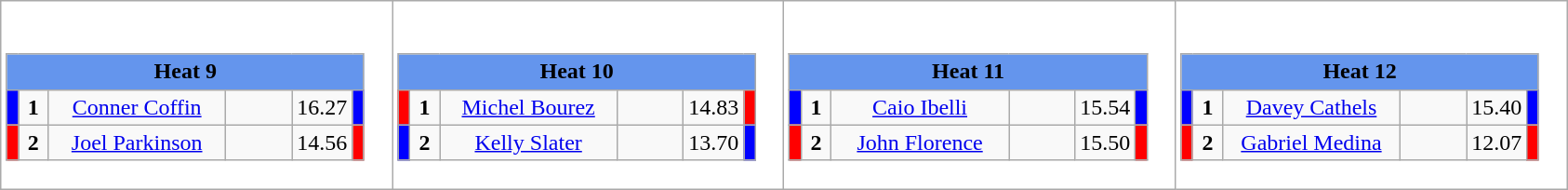<table class="wikitable" style="background:#fff;">
<tr>
<td><div><br><table class="wikitable">
<tr>
<td colspan="6"  style="text-align:center; background:#6495ed;"><strong>Heat 9</strong></td>
</tr>
<tr>
<td style="width:01px; background: #00f;"></td>
<td style="width:14px; text-align:center;"><strong>1</strong></td>
<td style="width:120px; text-align:center;"><a href='#'>Conner Coffin</a></td>
<td style="width:40px; text-align:center;"></td>
<td style="width:20px; text-align:center;">16.27</td>
<td style="width:01px; background: #00f;"></td>
</tr>
<tr>
<td style="width:01px; background: #f00;"></td>
<td style="width:14px; text-align:center;"><strong>2</strong></td>
<td style="width:120px; text-align:center;"><a href='#'>Joel Parkinson</a></td>
<td style="width:40px; text-align:center;"></td>
<td style="width:20px; text-align:center;">14.56</td>
<td style="width:01px; background: #f00;"></td>
</tr>
</table>
</div></td>
<td><div><br><table class="wikitable">
<tr>
<td colspan="6"  style="text-align:center; background:#6495ed;"><strong>Heat 10</strong></td>
</tr>
<tr>
<td style="width:01px; background: #f00;"></td>
<td style="width:14px; text-align:center;"><strong>1</strong></td>
<td style="width:120px; text-align:center;"><a href='#'>Michel Bourez</a></td>
<td style="width:40px; text-align:center;"></td>
<td style="width:20px; text-align:center;">14.83</td>
<td style="width:01px; background: #f00;"></td>
</tr>
<tr>
<td style="width:01px; background: #00f;"></td>
<td style="width:14px; text-align:center;"><strong>2</strong></td>
<td style="width:120px; text-align:center;"><a href='#'>Kelly Slater</a></td>
<td style="width:40px; text-align:center;"></td>
<td style="width:20px; text-align:center;">13.70</td>
<td style="width:01px; background: #00f;"></td>
</tr>
</table>
</div></td>
<td><div><br><table class="wikitable">
<tr>
<td colspan="6"  style="text-align:center; background:#6495ed;"><strong>Heat 11</strong></td>
</tr>
<tr>
<td style="width:01px; background: #00f;"></td>
<td style="width:14px; text-align:center;"><strong>1</strong></td>
<td style="width:120px; text-align:center;"><a href='#'>Caio Ibelli</a></td>
<td style="width:40px; text-align:center;"></td>
<td style="width:20px; text-align:center;">15.54</td>
<td style="width:01px; background: #00f;"></td>
</tr>
<tr>
<td style="width:01px; background: #f00;"></td>
<td style="width:14px; text-align:center;"><strong>2</strong></td>
<td style="width:120px; text-align:center;"><a href='#'>John Florence</a></td>
<td style="width:40px; text-align:center;"></td>
<td style="width:20px; text-align:center;">15.50</td>
<td style="width:01px; background: #f00;"></td>
</tr>
</table>
</div></td>
<td><div><br><table class="wikitable">
<tr>
<td colspan="6"  style="text-align:center; background:#6495ed;"><strong>Heat 12</strong></td>
</tr>
<tr>
<td style="width:01px; background: #00f;"></td>
<td style="width:14px; text-align:center;"><strong>1</strong></td>
<td style="width:120px; text-align:center;"><a href='#'>Davey Cathels</a></td>
<td style="width:40px; text-align:center;"></td>
<td style="width:20px; text-align:center;">15.40</td>
<td style="width:01px; background: #00f;"></td>
</tr>
<tr>
<td style="width:01px; background: #f00;"></td>
<td style="width:14px; text-align:center;"><strong>2</strong></td>
<td style="width:120px; text-align:center;"><a href='#'>Gabriel Medina</a></td>
<td style="width:40px; text-align:center;"></td>
<td style="width:20px; text-align:center;">12.07</td>
<td style="width:01px; background: #f00;"></td>
</tr>
</table>
</div></td>
</tr>
</table>
